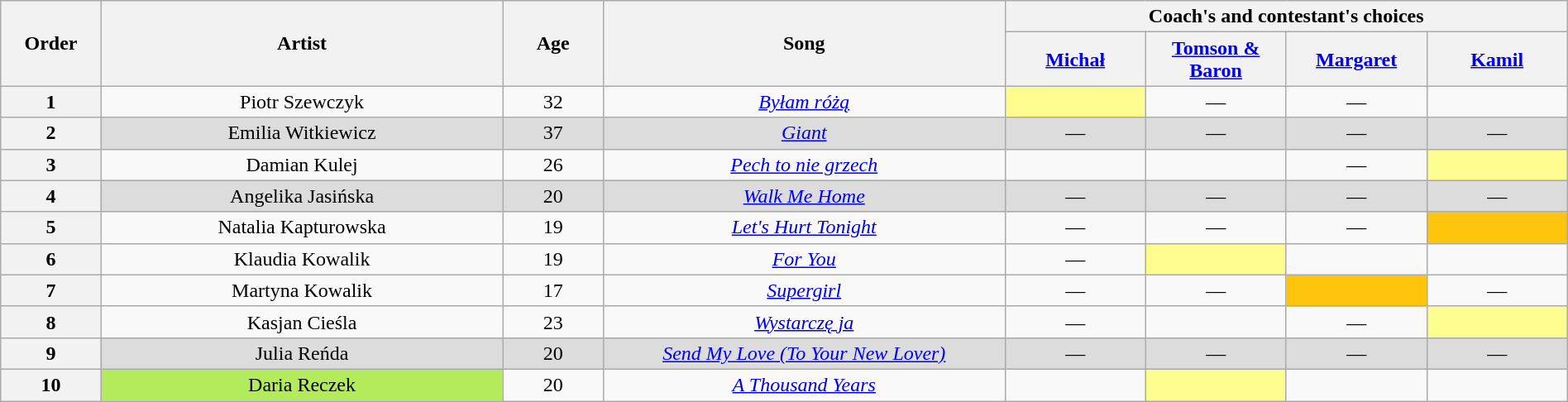<table class="wikitable" style="text-align:center; width:100%;">
<tr>
<th scope="col" rowspan="2" style="width:05%;">Order</th>
<th scope="col" rowspan="2" style="width:20%;">Artist</th>
<th scope="col" rowspan="2" style="width:05%;">Age</th>
<th scope="col" rowspan="2" style="width:20%;">Song</th>
<th scope="col" colspan="4" style="width:32%;">Coach's and contestant's choices</th>
</tr>
<tr>
<th style="width:07%;"><a href='#'>Michał</a></th>
<th style="width:07%;"><a href='#'>Tomson & Baron</a></th>
<th style="width:07%;"><a href='#'>Margaret</a></th>
<th style="width:07%;"><a href='#'>Kamil</a></th>
</tr>
<tr>
<th>1</th>
<td>Piotr Szewczyk</td>
<td>32</td>
<td><em><a href='#'>Byłam różą</a></em></td>
<td style="background:#fdfc8f;"><strong></strong></td>
<td>—</td>
<td>—</td>
<td><strong></strong></td>
</tr>
<tr>
<th>2</th>
<td style="background:#DCDCDC;">Emilia Witkiewicz</td>
<td style="background:#DCDCDC;">37</td>
<td style="background:#DCDCDC;"><em><a href='#'>Giant</a></em></td>
<td style="background:#DCDCDC;">—</td>
<td style="background:#DCDCDC;">—</td>
<td style="background:#DCDCDC;">—</td>
<td style="background:#DCDCDC;">—</td>
</tr>
<tr>
<th>3</th>
<td>Damian Kulej</td>
<td>26</td>
<td><em><a href='#'>Pech to nie grzech</a></em></td>
<td><strong></strong></td>
<td><strong></strong></td>
<td>—</td>
<td style="background:#fdfc8f;"><strong></strong></td>
</tr>
<tr>
<th>4</th>
<td style="background:#DCDCDC;">Angelika Jasińska</td>
<td style="background:#DCDCDC;">20</td>
<td style="background:#DCDCDC;"><em><a href='#'>Walk Me Home</a></em></td>
<td style="background:#DCDCDC;">—</td>
<td style="background:#DCDCDC;">—</td>
<td style="background:#DCDCDC;">—</td>
<td style="background:#DCDCDC;">—</td>
</tr>
<tr>
<th>5</th>
<td>Natalia Kapturowska</td>
<td>19</td>
<td><em><a href='#'>Let's Hurt Tonight</a></em></td>
<td>—</td>
<td>—</td>
<td>—</td>
<td style="background:#ffc40c;"><strong></strong></td>
</tr>
<tr>
<th>6</th>
<td>Klaudia Kowalik</td>
<td>19</td>
<td><em><a href='#'>For You</a></em></td>
<td>—</td>
<td style="background:#fdfc8f;"><strong></strong></td>
<td><strong></strong></td>
<td><strong></strong></td>
</tr>
<tr>
<th>7</th>
<td>Martyna Kowalik</td>
<td>17</td>
<td><em><a href='#'>Supergirl</a></em></td>
<td>—</td>
<td>—</td>
<td style="background:#ffc40c;"><strong></strong></td>
<td>—</td>
</tr>
<tr>
<th>8</th>
<td>Kasjan Cieśla</td>
<td>23</td>
<td><em><a href='#'>Wystarczę ja</a></em></td>
<td>—</td>
<td><strong></strong></td>
<td>—</td>
<td style="background:#fdfc8f;"><strong></strong></td>
</tr>
<tr>
<th>9</th>
<td style="background:#DCDCDC;">Julia Reńda</td>
<td style="background:#DCDCDC;">20</td>
<td style="background:#DCDCDC;"><em><a href='#'>Send My Love (To Your New Lover)</a></em></td>
<td style="background:#DCDCDC;">—</td>
<td style="background:#DCDCDC;">—</td>
<td style="background:#DCDCDC;">—</td>
<td style="background:#DCDCDC;">—</td>
</tr>
<tr>
<th>10</th>
<td style="background:#B2EC5D;">Daria Reczek</td>
<td>20</td>
<td><em><a href='#'>A Thousand Years</a></em></td>
<td><strong></strong></td>
<td style="background:#fdfc8f;"><strong></strong></td>
<td><strong></strong></td>
<td><strong></strong></td>
</tr>
</table>
